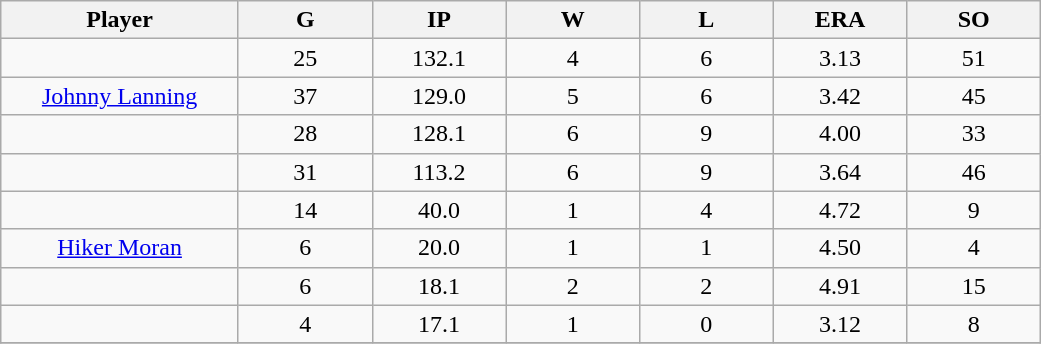<table class="wikitable sortable">
<tr>
<th bgcolor="#DDDDFF" width="16%">Player</th>
<th bgcolor="#DDDDFF" width="9%">G</th>
<th bgcolor="#DDDDFF" width="9%">IP</th>
<th bgcolor="#DDDDFF" width="9%">W</th>
<th bgcolor="#DDDDFF" width="9%">L</th>
<th bgcolor="#DDDDFF" width="9%">ERA</th>
<th bgcolor="#DDDDFF" width="9%">SO</th>
</tr>
<tr align="center">
<td></td>
<td>25</td>
<td>132.1</td>
<td>4</td>
<td>6</td>
<td>3.13</td>
<td>51</td>
</tr>
<tr align="center">
<td><a href='#'>Johnny Lanning</a></td>
<td>37</td>
<td>129.0</td>
<td>5</td>
<td>6</td>
<td>3.42</td>
<td>45</td>
</tr>
<tr align="center">
<td></td>
<td>28</td>
<td>128.1</td>
<td>6</td>
<td>9</td>
<td>4.00</td>
<td>33</td>
</tr>
<tr align="center">
<td></td>
<td>31</td>
<td>113.2</td>
<td>6</td>
<td>9</td>
<td>3.64</td>
<td>46</td>
</tr>
<tr align="center">
<td></td>
<td>14</td>
<td>40.0</td>
<td>1</td>
<td>4</td>
<td>4.72</td>
<td>9</td>
</tr>
<tr align="center">
<td><a href='#'>Hiker Moran</a></td>
<td>6</td>
<td>20.0</td>
<td>1</td>
<td>1</td>
<td>4.50</td>
<td>4</td>
</tr>
<tr align="center">
<td></td>
<td>6</td>
<td>18.1</td>
<td>2</td>
<td>2</td>
<td>4.91</td>
<td>15</td>
</tr>
<tr align="center">
<td></td>
<td>4</td>
<td>17.1</td>
<td>1</td>
<td>0</td>
<td>3.12</td>
<td>8</td>
</tr>
<tr align="center">
</tr>
</table>
